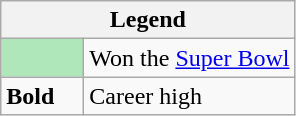<table class="wikitable mw-collapsible">
<tr>
<th colspan="2">Legend</th>
</tr>
<tr>
<td style="background:#afe6ba; width:3em;"></td>
<td>Won the <a href='#'>Super Bowl</a></td>
</tr>
<tr>
<td><strong>Bold</strong></td>
<td>Career high</td>
</tr>
</table>
